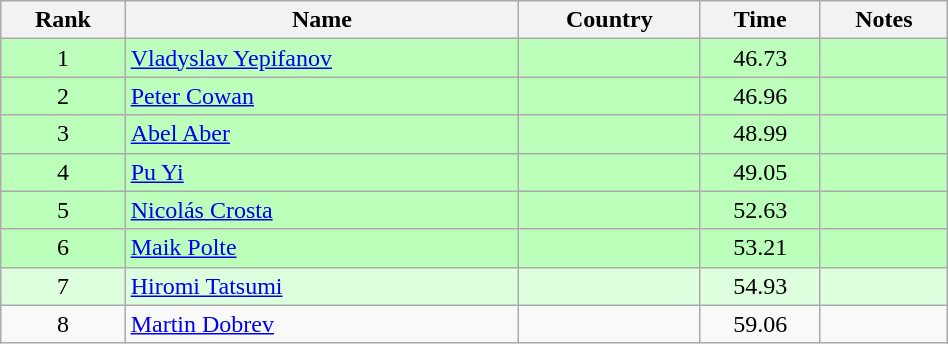<table class="wikitable" style="text-align:center;width: 50%">
<tr>
<th>Rank</th>
<th>Name</th>
<th>Country</th>
<th>Time</th>
<th>Notes</th>
</tr>
<tr bgcolor=bbffbb>
<td>1</td>
<td align="left"><a href='#'>Vladyslav Yepifanov</a></td>
<td align="left"></td>
<td>46.73</td>
<td></td>
</tr>
<tr bgcolor=bbffbb>
<td>2</td>
<td align="left"><a href='#'>Peter Cowan</a></td>
<td align="left"></td>
<td>46.96</td>
<td></td>
</tr>
<tr bgcolor=bbffbb>
<td>3</td>
<td align="left"><a href='#'>Abel Aber</a></td>
<td align="left"></td>
<td>48.99</td>
<td></td>
</tr>
<tr bgcolor=bbffbb>
<td>4</td>
<td align="left"><a href='#'>Pu Yi</a></td>
<td align="left"></td>
<td>49.05</td>
<td></td>
</tr>
<tr bgcolor=bbffbb>
<td>5</td>
<td align="left"><a href='#'>Nicolás Crosta</a></td>
<td align="left"></td>
<td>52.63</td>
<td></td>
</tr>
<tr bgcolor=bbffbb>
<td>6</td>
<td align="left"><a href='#'>Maik Polte</a></td>
<td align="left"></td>
<td>53.21</td>
<td></td>
</tr>
<tr bgcolor=ddffdd>
<td>7</td>
<td align="left"><a href='#'>Hiromi Tatsumi</a></td>
<td align="left"></td>
<td>54.93</td>
<td></td>
</tr>
<tr>
<td>8</td>
<td align="left"><a href='#'>Martin Dobrev</a></td>
<td align="left"></td>
<td>59.06</td>
<td></td>
</tr>
</table>
